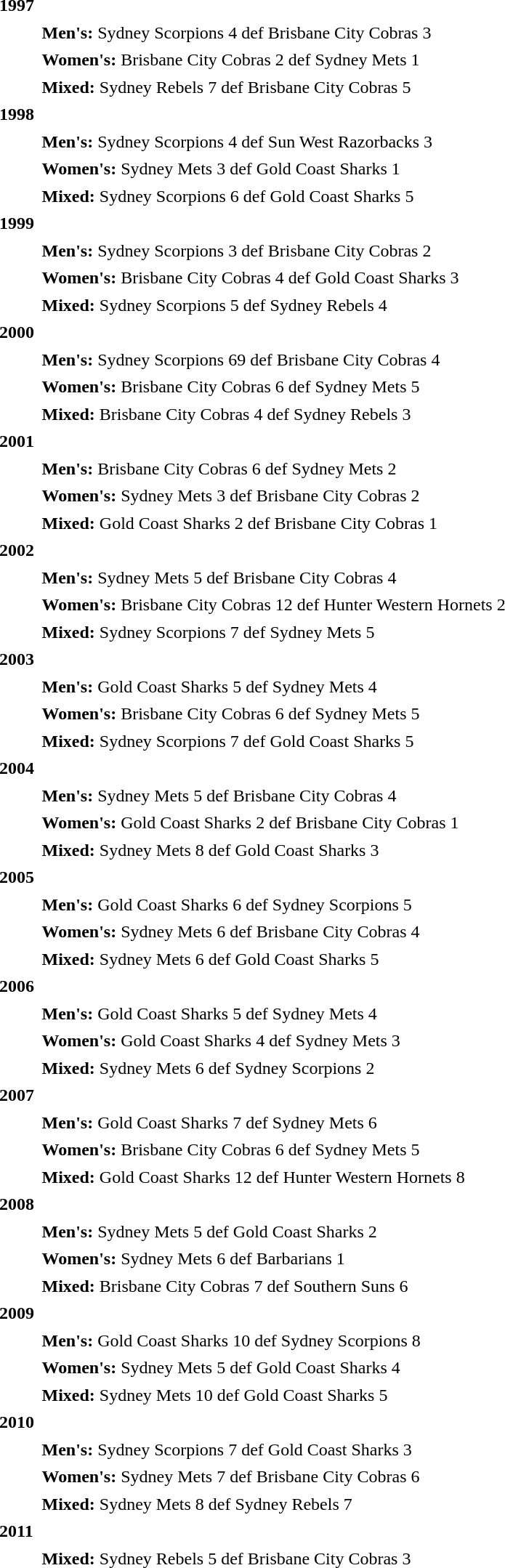<table cellspacing="5" cellpadding="1">
<tr>
<td><strong>1997</strong></td>
</tr>
<tr>
<td></td>
<td><strong>Men's:</strong> Sydney Scorpions 4 def Brisbane City Cobras 3</td>
</tr>
<tr>
<td></td>
<td><strong>Women's:</strong> Brisbane City Cobras 2 def Sydney Mets 1</td>
</tr>
<tr>
<td></td>
<td><strong>Mixed:</strong> Sydney Rebels 7 def Brisbane City Cobras 5</td>
</tr>
<tr>
<td><strong>1998</strong></td>
</tr>
<tr>
<td></td>
<td><strong>Men's:</strong> Sydney Scorpions 4 def Sun West Razorbacks 3</td>
</tr>
<tr>
<td></td>
<td><strong>Women's:</strong> Sydney Mets 3 def Gold Coast Sharks 1</td>
</tr>
<tr>
<td></td>
<td><strong>Mixed:</strong> Sydney Scorpions 6 def Gold Coast Sharks 5</td>
</tr>
<tr>
<td><strong>1999</strong></td>
</tr>
<tr>
<td></td>
<td><strong>Men's:</strong> Sydney Scorpions 3 def Brisbane City Cobras 2</td>
</tr>
<tr>
<td></td>
<td><strong>Women's:</strong> Brisbane City Cobras 4 def Gold Coast Sharks 3</td>
</tr>
<tr>
<td></td>
<td><strong>Mixed:</strong> Sydney Scorpions 5 def Sydney Rebels 4</td>
</tr>
<tr>
<td><strong>2000</strong></td>
</tr>
<tr>
<td></td>
<td><strong>Men's:</strong> Sydney Scorpions 69 def Brisbane City Cobras 4</td>
</tr>
<tr>
<td></td>
<td><strong>Women's:</strong> Brisbane City Cobras 6 def Sydney Mets 5</td>
</tr>
<tr>
<td></td>
<td><strong>Mixed:</strong> Brisbane City Cobras 4 def Sydney Rebels 3</td>
</tr>
<tr>
<td><strong>2001</strong></td>
</tr>
<tr>
<td></td>
<td><strong>Men's:</strong> Brisbane City Cobras 6 def Sydney Mets 2</td>
</tr>
<tr>
<td></td>
<td><strong>Women's:</strong> Sydney Mets 3 def Brisbane City Cobras 2</td>
</tr>
<tr>
<td></td>
<td><strong>Mixed:</strong> Gold Coast Sharks 2 def Brisbane City Cobras 1</td>
</tr>
<tr>
<td><strong>2002</strong></td>
</tr>
<tr>
<td></td>
<td><strong>Men's:</strong> Sydney Mets 5 def Brisbane City Cobras 4</td>
</tr>
<tr>
<td></td>
<td><strong>Women's:</strong> Brisbane City Cobras 12 def Hunter Western Hornets 2</td>
</tr>
<tr>
<td></td>
<td><strong>Mixed:</strong> Sydney Scorpions 7 def Sydney Mets 5</td>
</tr>
<tr>
<td><strong>2003</strong></td>
</tr>
<tr>
<td></td>
<td><strong>Men's:</strong> Gold Coast Sharks 5 def Sydney Mets 4</td>
</tr>
<tr>
<td></td>
<td><strong>Women's:</strong> Brisbane City Cobras 6 def Sydney Mets 5</td>
</tr>
<tr>
<td></td>
<td><strong>Mixed:</strong> Sydney Scorpions 7 def Gold Coast Sharks 5</td>
</tr>
<tr>
<td><strong>2004</strong></td>
</tr>
<tr>
<td></td>
<td><strong>Men's:</strong> Sydney Mets 5 def Brisbane City Cobras 4</td>
</tr>
<tr>
<td></td>
<td><strong>Women's:</strong> Gold Coast Sharks 2 def Brisbane City Cobras 1</td>
</tr>
<tr>
<td></td>
<td><strong>Mixed:</strong> Sydney Mets 8 def Gold Coast Sharks 3</td>
</tr>
<tr>
<td><strong>2005</strong></td>
</tr>
<tr>
<td></td>
<td><strong>Men's:</strong> Gold Coast Sharks 6 def Sydney Scorpions 5</td>
</tr>
<tr>
<td></td>
<td><strong>Women's:</strong> Sydney Mets 6 def Brisbane City Cobras 4</td>
</tr>
<tr>
<td></td>
<td><strong>Mixed:</strong> Sydney Mets 6 def Gold Coast Sharks 5</td>
</tr>
<tr>
<td><strong>2006</strong></td>
</tr>
<tr>
<td></td>
<td><strong>Men's:</strong> Gold Coast Sharks 5 def Sydney Mets 4</td>
</tr>
<tr>
<td></td>
<td><strong>Women's:</strong> Gold Coast Sharks 4 def Sydney Mets 3</td>
</tr>
<tr>
<td></td>
<td><strong>Mixed:</strong> Sydney Mets 6 def Sydney Scorpions 2</td>
</tr>
<tr>
<td><strong>2007</strong></td>
</tr>
<tr>
<td></td>
<td><strong>Men's:</strong> Gold Coast Sharks 7 def Sydney Mets 6</td>
</tr>
<tr>
<td></td>
<td><strong>Women's:</strong> Brisbane City Cobras 6 def Sydney Mets 5</td>
</tr>
<tr>
<td></td>
<td><strong>Mixed:</strong> Gold Coast Sharks 12 def Hunter Western Hornets 8</td>
</tr>
<tr>
<td><strong>2008</strong></td>
</tr>
<tr>
<td></td>
<td><strong>Men's:</strong> Sydney Mets 5 def Gold Coast Sharks 2</td>
</tr>
<tr>
<td></td>
<td><strong>Women's:</strong> Sydney Mets 6 def Barbarians 1</td>
</tr>
<tr>
<td></td>
<td><strong>Mixed:</strong> Brisbane City Cobras 7 def Southern Suns 6</td>
</tr>
<tr>
<td><strong>2009</strong></td>
</tr>
<tr>
<td></td>
<td><strong>Men's:</strong> Gold Coast Sharks 10 def Sydney Scorpions 8</td>
</tr>
<tr>
<td></td>
<td><strong>Women's:</strong> Sydney Mets 5 def Gold Coast Sharks 4</td>
</tr>
<tr>
<td></td>
<td><strong>Mixed:</strong> Sydney Mets 10 def Gold Coast Sharks 5</td>
</tr>
<tr>
<td><strong>2010</strong></td>
</tr>
<tr>
<td></td>
<td><strong>Men's:</strong> Sydney Scorpions 7 def Gold Coast Sharks 3</td>
</tr>
<tr>
<td></td>
<td><strong>Women's:</strong> Sydney Mets 7 def Brisbane City Cobras 6</td>
</tr>
<tr>
<td></td>
<td><strong>Mixed:</strong> Sydney Mets 8 def Sydney Rebels 7</td>
</tr>
<tr>
<td><strong>2011</strong></td>
</tr>
<tr>
<td></td>
<td><strong>Mixed:</strong> Sydney Rebels 5 def Brisbane City Cobras 3</td>
</tr>
</table>
